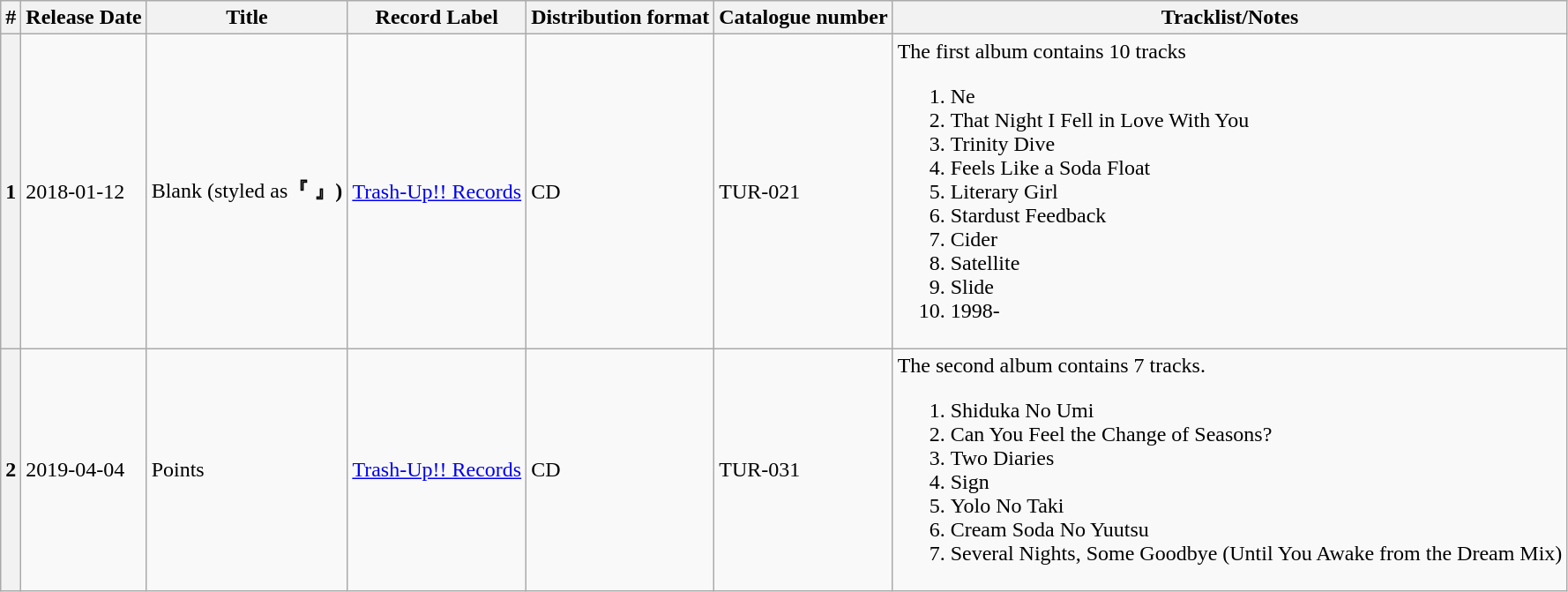<table class="wikitable">
<tr>
<th>#</th>
<th>Release Date</th>
<th>Title</th>
<th>Record Label</th>
<th>Distribution format</th>
<th>Catalogue number</th>
<th>Tracklist/Notes</th>
</tr>
<tr>
<th>1</th>
<td>2018-01-12</td>
<td>Blank (styled as<strong>『         』)</strong></td>
<td><a href='#'>Trash-Up!! Records</a></td>
<td>CD</td>
<td>TUR-021</td>
<td>The first album contains 10 tracks<br><ol><li>Ne</li><li>That Night I Fell in Love With You</li><li>Trinity Dive</li><li>Feels Like a Soda Float</li><li>Literary Girl</li><li>Stardust Feedback</li><li>Cider</li><li>Satellite</li><li>Slide</li><li>1998-</li></ol></td>
</tr>
<tr>
<th>2</th>
<td>2019-04-04</td>
<td>Points</td>
<td><a href='#'>Trash-Up!! Records</a></td>
<td>CD</td>
<td>TUR-031</td>
<td>The second album contains 7 tracks.<br><ol><li>Shiduka No Umi</li><li>Can You Feel the Change of Seasons?</li><li>Two Diaries</li><li>Sign</li><li>Yolo No Taki</li><li>Cream Soda No Yuutsu</li><li>Several Nights, Some Goodbye (Until You Awake from the Dream Mix)</li></ol></td>
</tr>
</table>
